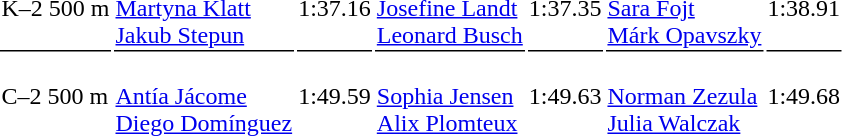<table>
<tr>
<td style="border-bottom:1px solid black">K–2 500 m</td>
<td style="border-bottom:1px solid black"><br><a href='#'>Martyna Klatt</a><br><a href='#'>Jakub Stepun</a></td>
<td style="border-bottom:1px solid black">1:37.16</td>
<td style="border-bottom:1px solid black"><br><a href='#'>Josefine Landt</a><br><a href='#'>Leonard Busch</a></td>
<td style="border-bottom:1px solid black">1:37.35</td>
<td style="border-bottom:1px solid black"><br><a href='#'>Sara Fojt</a><br><a href='#'>Márk Opavszky</a></td>
<td style="border-bottom:1px solid black">1:38.91</td>
</tr>
<tr>
<td>C–2 500 m</td>
<td><br><a href='#'>Antía Jácome</a><br><a href='#'>Diego Domínguez</a></td>
<td>1:49.59</td>
<td><br><a href='#'>Sophia Jensen</a><br><a href='#'>Alix Plomteux</a></td>
<td>1:49.63</td>
<td><br><a href='#'>Norman Zezula</a><br><a href='#'>Julia Walczak</a></td>
<td>1:49.68</td>
</tr>
</table>
